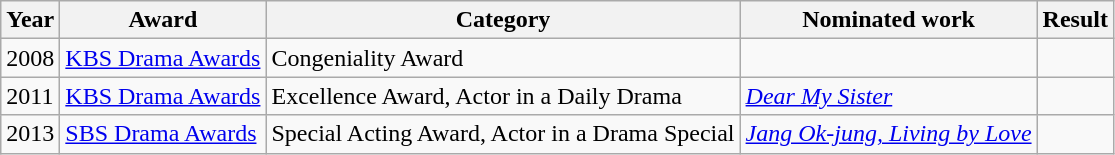<table class="wikitable">
<tr>
<th>Year</th>
<th>Award</th>
<th>Category</th>
<th>Nominated work</th>
<th>Result</th>
</tr>
<tr>
<td>2008</td>
<td><a href='#'>KBS Drama Awards</a></td>
<td>Congeniality Award</td>
<td></td>
<td></td>
</tr>
<tr>
<td>2011</td>
<td><a href='#'>KBS Drama Awards</a></td>
<td>Excellence Award, Actor in a Daily Drama</td>
<td><em><a href='#'>Dear My Sister</a></em></td>
<td></td>
</tr>
<tr>
<td>2013</td>
<td><a href='#'>SBS Drama Awards</a></td>
<td>Special Acting Award, Actor in a Drama Special</td>
<td><em><a href='#'>Jang Ok-jung, Living by Love</a></em></td>
<td></td>
</tr>
</table>
